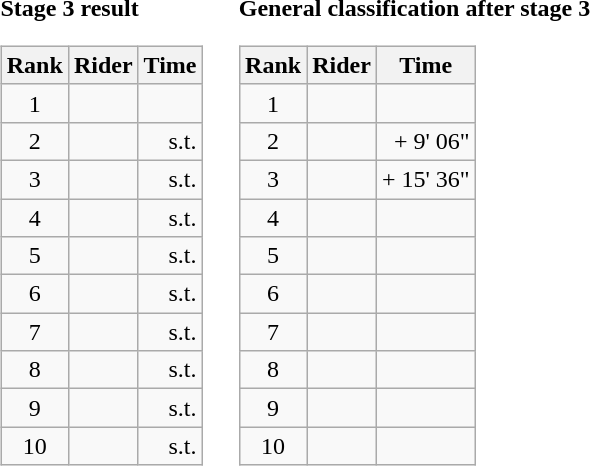<table>
<tr>
<td><strong>Stage 3 result</strong><br><table class="wikitable">
<tr>
<th scope="col">Rank</th>
<th scope="col">Rider</th>
<th scope="col">Time</th>
</tr>
<tr>
<td style="text-align:center;">1</td>
<td></td>
<td style="text-align:right;"></td>
</tr>
<tr>
<td style="text-align:center;">2</td>
<td></td>
<td style="text-align:right;">s.t.</td>
</tr>
<tr>
<td style="text-align:center;">3</td>
<td></td>
<td style="text-align:right;">s.t.</td>
</tr>
<tr>
<td style="text-align:center;">4</td>
<td></td>
<td style="text-align:right;">s.t.</td>
</tr>
<tr>
<td style="text-align:center;">5</td>
<td></td>
<td style="text-align:right;">s.t.</td>
</tr>
<tr>
<td style="text-align:center;">6</td>
<td></td>
<td style="text-align:right;">s.t.</td>
</tr>
<tr>
<td style="text-align:center;">7</td>
<td></td>
<td style="text-align:right;">s.t.</td>
</tr>
<tr>
<td style="text-align:center;">8</td>
<td></td>
<td style="text-align:right;">s.t.</td>
</tr>
<tr>
<td style="text-align:center;">9</td>
<td></td>
<td style="text-align:right;">s.t.</td>
</tr>
<tr>
<td style="text-align:center;">10</td>
<td></td>
<td style="text-align:right;">s.t.</td>
</tr>
</table>
</td>
<td></td>
<td><strong>General classification after stage 3</strong><br><table class="wikitable">
<tr>
<th scope="col">Rank</th>
<th scope="col">Rider</th>
<th scope="col">Time</th>
</tr>
<tr>
<td style="text-align:center;">1</td>
<td></td>
<td style="text-align:right;"></td>
</tr>
<tr>
<td style="text-align:center;">2</td>
<td></td>
<td style="text-align:right;">+ 9' 06"</td>
</tr>
<tr>
<td style="text-align:center;">3</td>
<td></td>
<td style="text-align:right;">+ 15' 36"</td>
</tr>
<tr>
<td style="text-align:center;">4</td>
<td></td>
<td></td>
</tr>
<tr>
<td style="text-align:center;">5</td>
<td></td>
<td></td>
</tr>
<tr>
<td style="text-align:center;">6</td>
<td></td>
<td></td>
</tr>
<tr>
<td style="text-align:center;">7</td>
<td></td>
<td></td>
</tr>
<tr>
<td style="text-align:center;">8</td>
<td></td>
<td></td>
</tr>
<tr>
<td style="text-align:center;">9</td>
<td></td>
<td></td>
</tr>
<tr>
<td style="text-align:center;">10</td>
<td></td>
<td></td>
</tr>
</table>
</td>
</tr>
</table>
